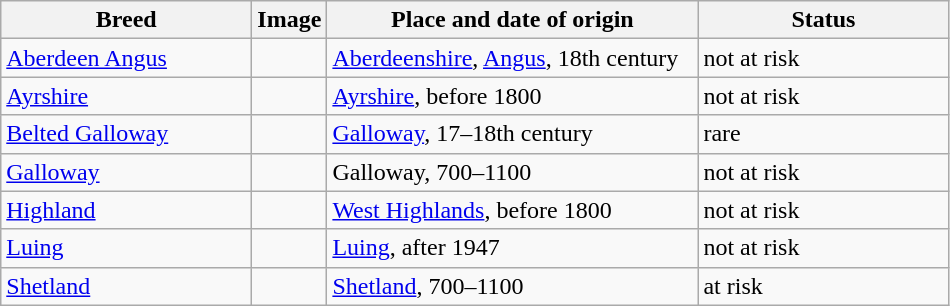<table class= wikitable>
<tr>
<th style="width: 120pt;">Breed</th>
<th>Image</th>
<th style="width: 180pt;">Place and date of origin</th>
<th style="width: 120pt;">Status</th>
</tr>
<tr>
<td><a href='#'>Aberdeen Angus</a></td>
<td></td>
<td><a href='#'>Aberdeenshire</a>, <a href='#'>Angus</a>, 18th century</td>
<td>not at risk</td>
</tr>
<tr>
<td><a href='#'>Ayrshire</a></td>
<td></td>
<td><a href='#'>Ayrshire</a>, before 1800</td>
<td>not at risk</td>
</tr>
<tr>
<td><a href='#'>Belted Galloway</a></td>
<td></td>
<td><a href='#'>Galloway</a>, 17–18th century</td>
<td>rare</td>
</tr>
<tr>
<td><a href='#'>Galloway</a></td>
<td></td>
<td>Galloway, 700–1100</td>
<td>not at risk</td>
</tr>
<tr>
<td><a href='#'>Highland</a></td>
<td></td>
<td><a href='#'>West Highlands</a>, before 1800</td>
<td>not at risk</td>
</tr>
<tr>
<td><a href='#'>Luing</a></td>
<td></td>
<td><a href='#'>Luing</a>, after 1947</td>
<td>not at risk</td>
</tr>
<tr>
<td><a href='#'>Shetland</a></td>
<td></td>
<td><a href='#'>Shetland</a>, 700–1100</td>
<td>at risk</td>
</tr>
</table>
